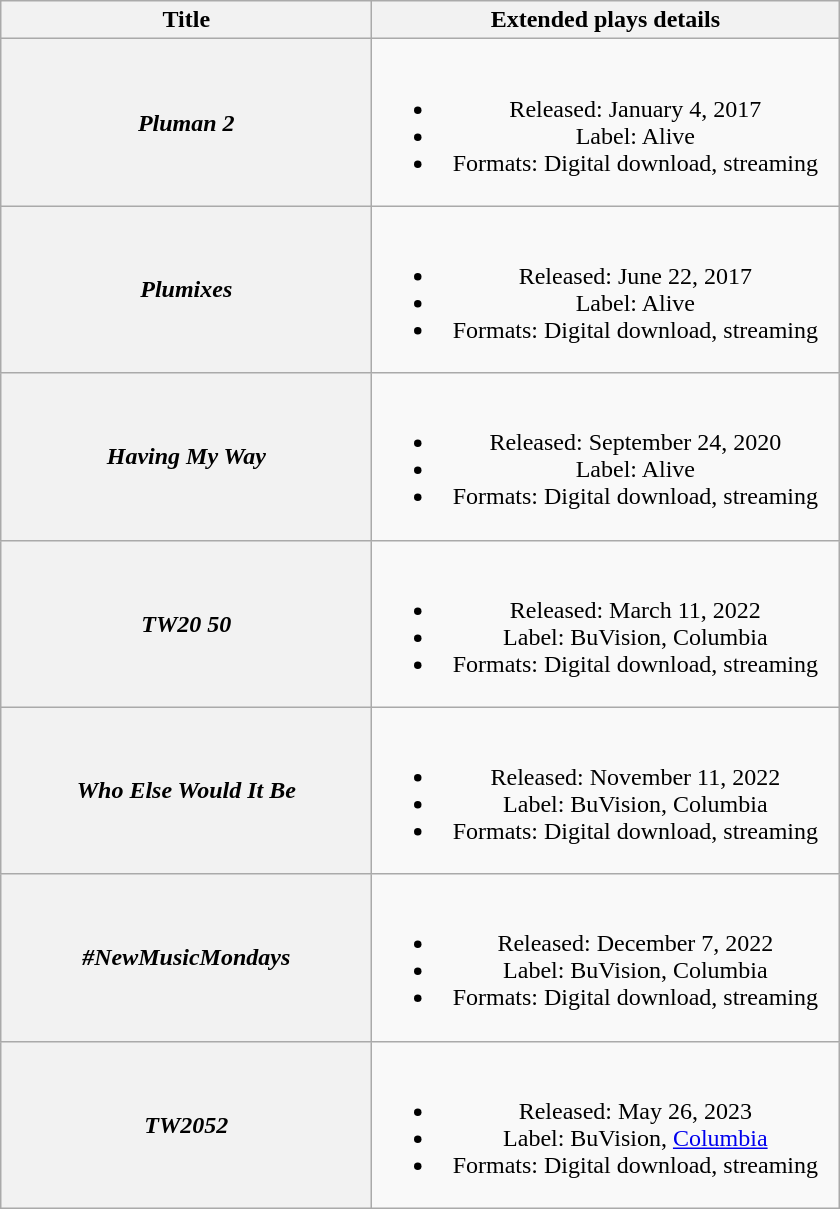<table class="wikitable plainrowheaders" style="text-align:center;">
<tr>
<th scope="col" style="width:15em;">Title</th>
<th scope="col" style="width:19em;">Extended plays details</th>
</tr>
<tr>
<th scope="row"><em>Pluman 2</em></th>
<td><br><ul><li>Released: January 4, 2017</li><li>Label: Alive</li><li>Formats: Digital download, streaming</li></ul></td>
</tr>
<tr>
<th scope="row"><em>Plumixes</em></th>
<td><br><ul><li>Released: June 22, 2017</li><li>Label: Alive</li><li>Formats: Digital download, streaming</li></ul></td>
</tr>
<tr>
<th scope="row"><em>Having My Way</em></th>
<td><br><ul><li>Released: September 24, 2020</li><li>Label: Alive</li><li>Formats: Digital download, streaming</li></ul></td>
</tr>
<tr>
<th scope="row"><em>TW20 50</em>  <br></th>
<td><br><ul><li>Released: March 11, 2022</li><li>Label: BuVision, Columbia</li><li>Formats: Digital download, streaming</li></ul></td>
</tr>
<tr>
<th scope="row"><em>Who Else Would It Be</em></th>
<td><br><ul><li>Released: November 11, 2022</li><li>Label: BuVision, Columbia</li><li>Formats: Digital download, streaming</li></ul></td>
</tr>
<tr>
<th scope="row"><em>#NewMusicMondays</em></th>
<td><br><ul><li>Released: December 7, 2022</li><li>Label: BuVision, Columbia</li><li>Formats: Digital download, streaming</li></ul></td>
</tr>
<tr>
<th scope="row"><em>TW2052</em><br></th>
<td><br><ul><li>Released: May 26, 2023</li><li>Label: BuVision, <a href='#'>Columbia</a></li><li>Formats: Digital download, streaming</li></ul></td>
</tr>
</table>
